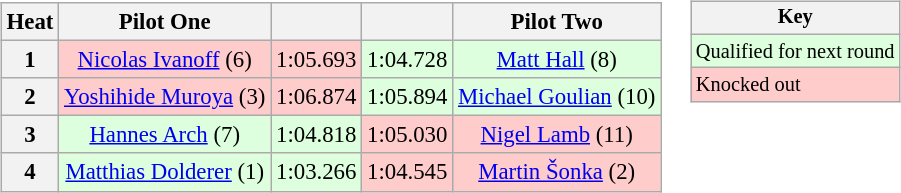<table>
<tr>
<td><br><table class="wikitable" style="font-size:95%; text-align:center">
<tr>
<th>Heat</th>
<th>Pilot One</th>
<th></th>
<th></th>
<th>Pilot Two</th>
</tr>
<tr>
<th>1</th>
<td style="background:#ffcccc;"> <a href='#'>Nicolas Ivanoff</a> (6)</td>
<td style="background:#ffcccc;">1:05.693</td>
<td style="background:#ddffdd;">1:04.728</td>
<td style="background:#ddffdd;"> <a href='#'>Matt Hall</a> (8)</td>
</tr>
<tr>
<th>2</th>
<td style="background:#ffcccc;"> <a href='#'>Yoshihide Muroya</a> (3)</td>
<td style="background:#ffcccc;">1:06.874</td>
<td style="background:#ddffdd;">1:05.894</td>
<td style="background:#ddffdd;"> <a href='#'>Michael Goulian</a> (10)</td>
</tr>
<tr>
<th>3</th>
<td style="background:#ddffdd;"> <a href='#'>Hannes Arch</a> (7)</td>
<td style="background:#ddffdd;">1:04.818</td>
<td style="background:#ffcccc;">1:05.030</td>
<td style="background:#ffcccc;"> <a href='#'>Nigel Lamb</a> (11)</td>
</tr>
<tr>
<th>4</th>
<td style="background:#ddffdd;"> <a href='#'>Matthias Dolderer</a> (1)</td>
<td style="background:#ddffdd;">1:03.266</td>
<td style="background:#ffcccc;">1:04.545</td>
<td style="background:#ffcccc;"> <a href='#'>Martin Šonka</a> (2)</td>
</tr>
</table>
</td>
<td valign="top"><br><table class="wikitable" style="font-size: 85%;">
<tr>
<th colspan=2>Key</th>
</tr>
<tr style="background:#ddffdd;">
<td>Qualified for next round</td>
</tr>
<tr style="background:#ffcccc;">
<td>Knocked out</td>
</tr>
</table>
</td>
</tr>
</table>
